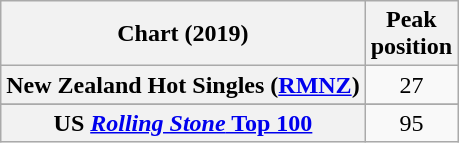<table class="wikitable sortable plainrowheaders" style="text-align:center">
<tr>
<th scope="col">Chart (2019)</th>
<th scope="col">Peak<br>position</th>
</tr>
<tr>
<th scope="row">New Zealand Hot Singles (<a href='#'>RMNZ</a>)</th>
<td>27</td>
</tr>
<tr>
</tr>
<tr>
</tr>
<tr>
<th scope="row">US <a href='#'><em>Rolling Stone</em> Top 100</a></th>
<td>95</td>
</tr>
</table>
